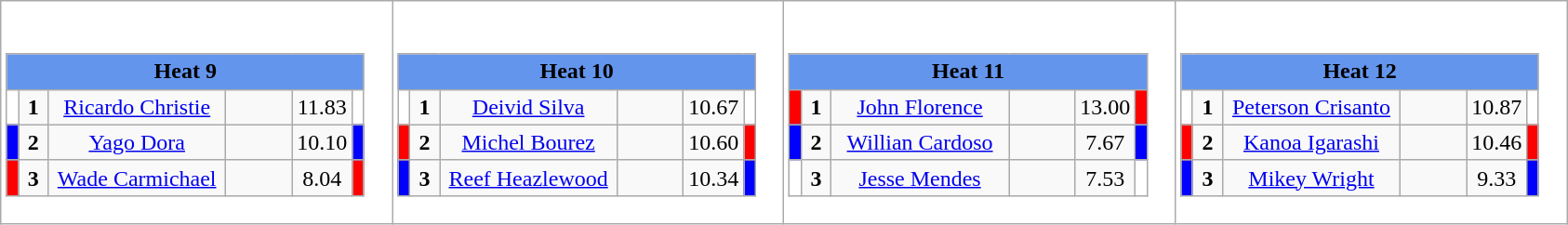<table class="wikitable" style="background:#fff;">
<tr>
<td><div><br><table class="wikitable">
<tr>
<td colspan="6"  style="text-align:center; background:#6495ed;"><strong>Heat 9</strong></td>
</tr>
<tr>
<td style="width:01px; background: #fff;"></td>
<td style="width:14px; text-align:center;"><strong>1</strong></td>
<td style="width:120px; text-align:center;"><a href='#'>Ricardo Christie</a></td>
<td style="width:40px; text-align:center;"></td>
<td style="width:20px; text-align:center;">11.83</td>
<td style="width:01px; background: #fff;"></td>
</tr>
<tr>
<td style="width:01px; background: #00f;"></td>
<td style="width:14px; text-align:center;"><strong>2</strong></td>
<td style="width:120px; text-align:center;"><a href='#'>Yago Dora</a></td>
<td style="width:40px; text-align:center;"></td>
<td style="width:20px; text-align:center;">10.10</td>
<td style="width:01px; background: #00f;"></td>
</tr>
<tr>
<td style="width:01px; background: #f00;"></td>
<td style="width:14px; text-align:center;"><strong>3</strong></td>
<td style="width:120px; text-align:center;"><a href='#'>Wade Carmichael</a></td>
<td style="width:40px; text-align:center;"></td>
<td style="width:20px; text-align:center;">8.04</td>
<td style="width:01px; background: #f00;"></td>
</tr>
</table>
</div></td>
<td><div><br><table class="wikitable">
<tr>
<td colspan="6"  style="text-align:center; background:#6495ed;"><strong>Heat 10</strong></td>
</tr>
<tr>
<td style="width:01px; background: #fff;"></td>
<td style="width:14px; text-align:center;"><strong>1</strong></td>
<td style="width:120px; text-align:center;"><a href='#'>Deivid Silva</a></td>
<td style="width:40px; text-align:center;"></td>
<td style="width:20px; text-align:center;">10.67</td>
<td style="width:01px; background: #fff;"></td>
</tr>
<tr>
<td style="width:01px; background: #f00;"></td>
<td style="width:14px; text-align:center;"><strong>2</strong></td>
<td style="width:120px; text-align:center;"><a href='#'>Michel Bourez</a></td>
<td style="width:40px; text-align:center;"></td>
<td style="width:20px; text-align:center;">10.60</td>
<td style="width:01px; background: #f00;"></td>
</tr>
<tr>
<td style="width:01px; background: #00f;"></td>
<td style="width:14px; text-align:center;"><strong>3</strong></td>
<td style="width:120px; text-align:center;"><a href='#'>Reef Heazlewood</a></td>
<td style="width:40px; text-align:center;"></td>
<td style="width:20px; text-align:center;">10.34</td>
<td style="width:01px; background: #00f;"></td>
</tr>
</table>
</div></td>
<td><div><br><table class="wikitable">
<tr>
<td colspan="6"  style="text-align:center; background:#6495ed;"><strong>Heat 11</strong></td>
</tr>
<tr>
<td style="width:01px; background: #f00;"></td>
<td style="width:14px; text-align:center;"><strong>1</strong></td>
<td style="width:120px; text-align:center;"><a href='#'>John Florence</a></td>
<td style="width:40px; text-align:center;"></td>
<td style="width:20px; text-align:center;">13.00</td>
<td style="width:01px; background: #f00;"></td>
</tr>
<tr>
<td style="width:01px; background: #00f;"></td>
<td style="width:14px; text-align:center;"><strong>2</strong></td>
<td style="width:120px; text-align:center;"><a href='#'>Willian Cardoso</a></td>
<td style="width:40px; text-align:center;"></td>
<td style="width:20px; text-align:center;">7.67</td>
<td style="width:01px; background: #00f;"></td>
</tr>
<tr>
<td style="width:01px; background: #fff;"></td>
<td style="width:14px; text-align:center;"><strong>3</strong></td>
<td style="width:120px; text-align:center;"><a href='#'>Jesse Mendes</a></td>
<td style="width:40px; text-align:center;"></td>
<td style="width:20px; text-align:center;">7.53</td>
<td style="width:01px; background: #fff;"></td>
</tr>
</table>
</div></td>
<td><div><br><table class="wikitable">
<tr>
<td colspan="6"  style="text-align:center; background:#6495ed;"><strong>Heat 12</strong></td>
</tr>
<tr>
<td style="width:01px; background: #fff;"></td>
<td style="width:14px; text-align:center;"><strong>1</strong></td>
<td style="width:120px; text-align:center;"><a href='#'>Peterson Crisanto</a></td>
<td style="width:40px; text-align:center;"></td>
<td style="width:20px; text-align:center;">10.87</td>
<td style="width:01px; background: #fff;"></td>
</tr>
<tr>
<td style="width:01px; background: #f00;"></td>
<td style="width:14px; text-align:center;"><strong>2</strong></td>
<td style="width:120px; text-align:center;"><a href='#'>Kanoa Igarashi</a></td>
<td style="width:40px; text-align:center;"></td>
<td style="width:20px; text-align:center;">10.46</td>
<td style="width:01px; background: #f00;"></td>
</tr>
<tr>
<td style="width:01px; background: #00f;"></td>
<td style="width:14px; text-align:center;"><strong>3</strong></td>
<td style="width:120px; text-align:center;"><a href='#'>Mikey Wright</a></td>
<td style="width:40px; text-align:center;"></td>
<td style="width:20px; text-align:center;">9.33</td>
<td style="width:01px; background: #00f;"></td>
</tr>
</table>
</div></td>
</tr>
</table>
